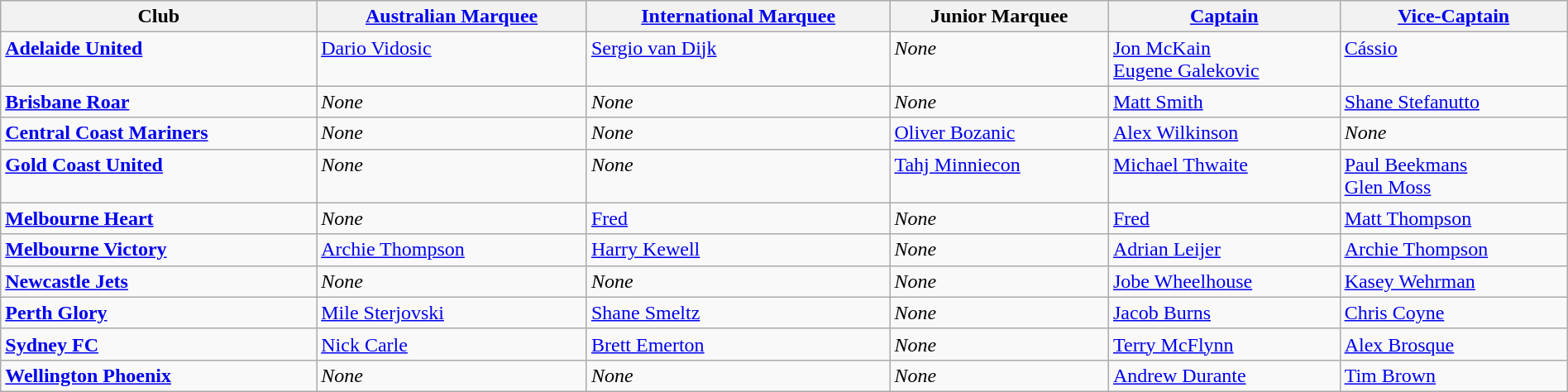<table class="wikitable" style="width:100%">
<tr>
<th>Club</th>
<th><a href='#'>Australian Marquee</a></th>
<th><a href='#'>International Marquee</a></th>
<th>Junior Marquee</th>
<th><a href='#'>Captain</a></th>
<th><a href='#'>Vice-Captain</a></th>
</tr>
<tr style="vertical-align:top;">
<td><strong><a href='#'>Adelaide United</a></strong></td>
<td> <a href='#'>Dario Vidosic</a></td>
<td> <a href='#'>Sergio van Dijk</a></td>
<td><em>None</em></td>
<td> <a href='#'>Jon McKain</a> <br> <a href='#'>Eugene Galekovic</a></td>
<td> <a href='#'>Cássio</a></td>
</tr>
<tr style="vertical-align:top;">
<td><strong><a href='#'>Brisbane Roar</a></strong></td>
<td><em>None</em></td>
<td><em>None</em></td>
<td><em>None</em></td>
<td> <a href='#'>Matt Smith</a></td>
<td> <a href='#'>Shane Stefanutto</a></td>
</tr>
<tr style="vertical-align:top;">
<td><strong><a href='#'>Central Coast Mariners</a></strong></td>
<td><em>None</em></td>
<td><em>None</em></td>
<td> <a href='#'>Oliver Bozanic</a></td>
<td> <a href='#'>Alex Wilkinson</a></td>
<td><em>None</em></td>
</tr>
<tr style="vertical-align:top;">
<td><strong><a href='#'>Gold Coast United</a></strong></td>
<td><em>None</em></td>
<td><em>None</em></td>
<td> <a href='#'>Tahj Minniecon</a></td>
<td> <a href='#'>Michael Thwaite</a></td>
<td> <a href='#'>Paul Beekmans</a> <br> <a href='#'>Glen Moss</a></td>
</tr>
<tr style="vertical-align:top;">
<td><strong><a href='#'>Melbourne Heart</a></strong></td>
<td><em>None</em></td>
<td> <a href='#'>Fred</a></td>
<td><em>None</em></td>
<td> <a href='#'>Fred</a></td>
<td> <a href='#'>Matt Thompson</a></td>
</tr>
<tr style="vertical-align:top;">
<td><strong><a href='#'>Melbourne Victory</a></strong></td>
<td> <a href='#'>Archie Thompson</a></td>
<td> <a href='#'>Harry Kewell</a></td>
<td><em>None</em></td>
<td> <a href='#'>Adrian Leijer</a></td>
<td> <a href='#'>Archie Thompson</a></td>
</tr>
<tr style="vertical-align:top;">
<td><strong><a href='#'>Newcastle Jets</a></strong></td>
<td><em>None</em></td>
<td><em>None</em></td>
<td><em>None</em></td>
<td> <a href='#'>Jobe Wheelhouse</a></td>
<td> <a href='#'>Kasey Wehrman</a></td>
</tr>
<tr style="vertical-align:top;">
<td><strong><a href='#'>Perth Glory</a></strong></td>
<td> <a href='#'>Mile Sterjovski</a></td>
<td> <a href='#'>Shane Smeltz</a></td>
<td><em>None</em></td>
<td> <a href='#'>Jacob Burns</a></td>
<td> <a href='#'>Chris Coyne</a></td>
</tr>
<tr style="vertical-align:top;">
<td><strong><a href='#'>Sydney FC</a></strong></td>
<td> <a href='#'>Nick Carle</a></td>
<td> <a href='#'>Brett Emerton</a></td>
<td><em>None</em></td>
<td> <a href='#'>Terry McFlynn</a></td>
<td> <a href='#'>Alex Brosque</a></td>
</tr>
<tr style="vertical-align:top;">
<td><strong><a href='#'>Wellington Phoenix</a></strong></td>
<td><em>None</em></td>
<td><em>None</em></td>
<td><em>None</em></td>
<td> <a href='#'>Andrew Durante</a></td>
<td> <a href='#'>Tim Brown</a></td>
</tr>
</table>
